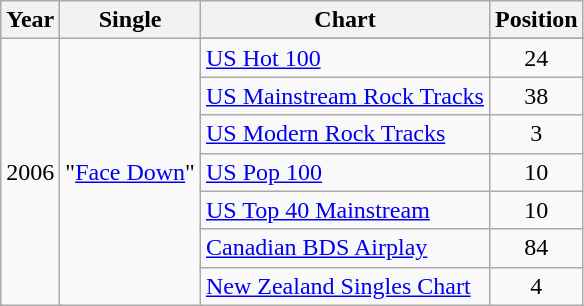<table class="wikitable">
<tr>
<th>Year</th>
<th>Single</th>
<th>Chart</th>
<th>Position</th>
</tr>
<tr>
<td rowspan="9">2006</td>
<td rowspan="9">"<a href='#'>Face Down</a>"</td>
</tr>
<tr>
<td><a href='#'>US Hot 100</a></td>
<td align="center">24</td>
</tr>
<tr>
<td><a href='#'>US Mainstream Rock Tracks</a></td>
<td align="center">38</td>
</tr>
<tr>
<td><a href='#'>US Modern Rock Tracks</a></td>
<td align="center">3</td>
</tr>
<tr>
<td><a href='#'>US Pop 100</a></td>
<td align="center">10</td>
</tr>
<tr>
<td><a href='#'>US Top 40 Mainstream</a></td>
<td align="center">10</td>
</tr>
<tr>
<td><a href='#'>Canadian BDS Airplay</a></td>
<td align="center">84</td>
</tr>
<tr>
<td><a href='#'>New Zealand Singles Chart</a></td>
<td align="center">4</td>
</tr>
</table>
